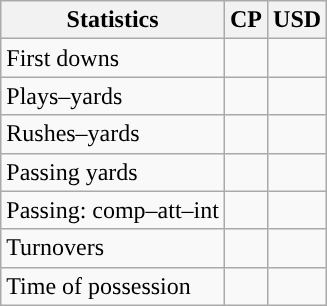<table class="wikitable" style="float:left">
<tr>
<th>Statistics</th>
<th>CP</th>
<th>USD</th>
</tr>
<tr>
<td>First downs</td>
<td></td>
<td></td>
</tr>
<tr>
<td>Plays–yards</td>
<td></td>
<td></td>
</tr>
<tr>
<td>Rushes–yards</td>
<td></td>
<td></td>
</tr>
<tr>
<td>Passing yards</td>
<td></td>
<td></td>
</tr>
<tr>
<td>Passing: comp–att–int</td>
<td></td>
<td></td>
</tr>
<tr>
<td>Turnovers</td>
<td></td>
<td></td>
</tr>
<tr>
<td>Time of possession</td>
<td></td>
<td></td>
</tr>
</table>
